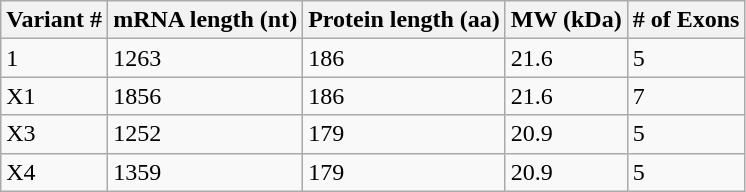<table class="wikitable">
<tr>
<th>Variant #</th>
<th>mRNA length (nt)</th>
<th>Protein length (aa)</th>
<th>MW (kDa)</th>
<th># of Exons</th>
</tr>
<tr>
<td>1</td>
<td>1263</td>
<td>186</td>
<td>21.6</td>
<td>5</td>
</tr>
<tr>
<td>X1</td>
<td>1856</td>
<td>186</td>
<td>21.6</td>
<td>7</td>
</tr>
<tr>
<td>X3</td>
<td>1252</td>
<td>179</td>
<td>20.9</td>
<td>5</td>
</tr>
<tr>
<td>X4</td>
<td>1359</td>
<td>179</td>
<td>20.9</td>
<td>5</td>
</tr>
</table>
